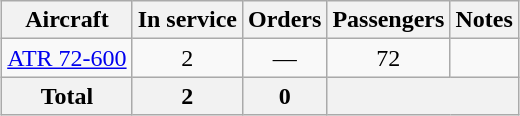<table class="wikitable" style="margin:1em auto; text-align:center;">
<tr>
<th>Aircraft</th>
<th>In service</th>
<th>Orders</th>
<th>Passengers</th>
<th>Notes</th>
</tr>
<tr>
<td><a href='#'>ATR 72-600</a></td>
<td>2</td>
<td>—</td>
<td>72</td>
<td></td>
</tr>
<tr>
<th>Total</th>
<th>2</th>
<th>0</th>
<th colspan="2"></th>
</tr>
</table>
